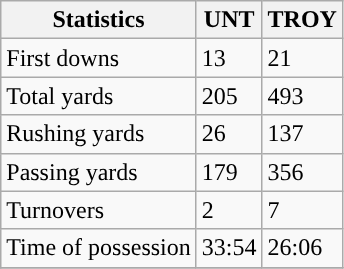<table class="wikitable">
<tr>
<th>Statistics</th>
<th>UNT</th>
<th>TROY</th>
</tr>
<tr>
<td>First downs</td>
<td>13</td>
<td>21</td>
</tr>
<tr>
<td>Total yards</td>
<td>205</td>
<td>493</td>
</tr>
<tr>
<td>Rushing yards</td>
<td>26</td>
<td>137</td>
</tr>
<tr>
<td>Passing yards</td>
<td>179</td>
<td>356</td>
</tr>
<tr>
<td>Turnovers</td>
<td>2</td>
<td>7</td>
</tr>
<tr>
<td>Time of possession</td>
<td>33:54</td>
<td>26:06</td>
</tr>
<tr>
</tr>
</table>
